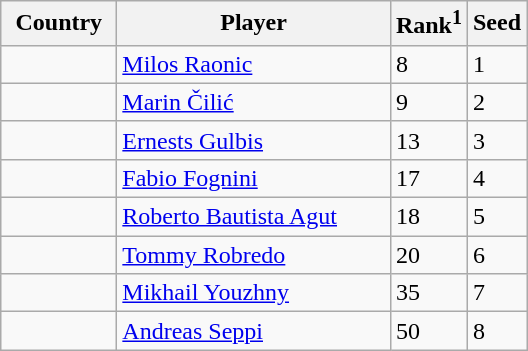<table class="sortable wikitable">
<tr>
<th width="70">Country</th>
<th width="175">Player</th>
<th>Rank<sup>1</sup></th>
<th>Seed</th>
</tr>
<tr>
<td></td>
<td><a href='#'>Milos Raonic</a></td>
<td>8</td>
<td>1</td>
</tr>
<tr>
<td></td>
<td><a href='#'>Marin Čilić</a></td>
<td>9</td>
<td>2</td>
</tr>
<tr>
<td></td>
<td><a href='#'>Ernests Gulbis</a></td>
<td>13</td>
<td>3</td>
</tr>
<tr>
<td></td>
<td><a href='#'>Fabio Fognini</a></td>
<td>17</td>
<td>4</td>
</tr>
<tr>
<td></td>
<td><a href='#'>Roberto Bautista Agut</a></td>
<td>18</td>
<td>5</td>
</tr>
<tr>
<td></td>
<td><a href='#'>Tommy Robredo</a></td>
<td>20</td>
<td>6</td>
</tr>
<tr>
<td></td>
<td><a href='#'>Mikhail Youzhny</a></td>
<td>35</td>
<td>7</td>
</tr>
<tr>
<td></td>
<td><a href='#'>Andreas Seppi</a></td>
<td>50</td>
<td>8</td>
</tr>
</table>
